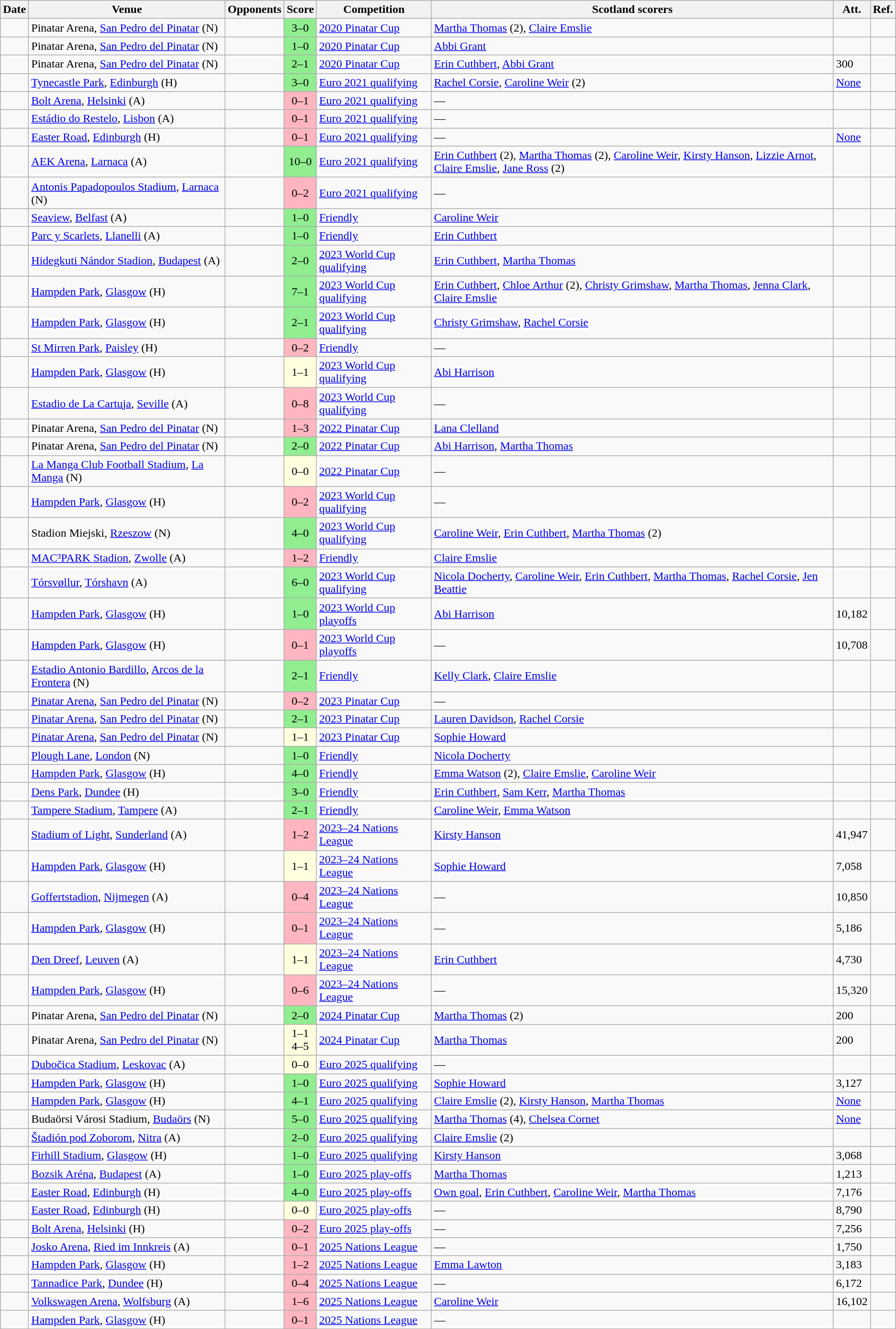<table class="wikitable sortable">
<tr>
<th>Date</th>
<th>Venue</th>
<th>Opponents</th>
<th>Score</th>
<th>Competition</th>
<th class=unsortable>Scotland scorers</th>
<th>Att.</th>
<th class=unsortable>Ref.</th>
</tr>
<tr>
<td></td>
<td>Pinatar Arena, <a href='#'>San Pedro del Pinatar</a> (N)</td>
<td></td>
<td align=center bgcolor=lightgreen>3–0</td>
<td><a href='#'>2020 Pinatar Cup</a></td>
<td><a href='#'>Martha Thomas</a> (2), <a href='#'>Claire Emslie</a></td>
<td></td>
<td></td>
</tr>
<tr>
<td></td>
<td>Pinatar Arena, <a href='#'>San Pedro del Pinatar</a> (N)</td>
<td></td>
<td align=center bgcolor=lightgreen>1–0</td>
<td><a href='#'>2020 Pinatar Cup</a></td>
<td><a href='#'>Abbi Grant</a></td>
<td></td>
<td></td>
</tr>
<tr>
<td></td>
<td>Pinatar Arena, <a href='#'>San Pedro del Pinatar</a> (N)</td>
<td></td>
<td align=center bgcolor=lightgreen>2–1</td>
<td><a href='#'>2020 Pinatar Cup</a></td>
<td><a href='#'>Erin Cuthbert</a>, <a href='#'>Abbi Grant</a></td>
<td>300</td>
<td></td>
</tr>
<tr>
<td></td>
<td><a href='#'>Tynecastle Park</a>, <a href='#'>Edinburgh</a> (H)</td>
<td></td>
<td align=center bgcolor=lightgreen>3–0</td>
<td><a href='#'>Euro 2021 qualifying</a></td>
<td><a href='#'>Rachel Corsie</a>, <a href='#'>Caroline Weir</a> (2)</td>
<td><a href='#'>None</a></td>
<td></td>
</tr>
<tr>
<td></td>
<td><a href='#'>Bolt Arena</a>, <a href='#'>Helsinki</a> (A)</td>
<td></td>
<td align=center bgcolor=lightpink>0–1</td>
<td><a href='#'>Euro 2021 qualifying</a></td>
<td>—</td>
<td></td>
<td></td>
</tr>
<tr>
<td></td>
<td><a href='#'>Estádio do Restelo</a>, <a href='#'>Lisbon</a> (A)</td>
<td></td>
<td align=center bgcolor=lightpink>0–1</td>
<td><a href='#'>Euro 2021 qualifying</a></td>
<td>—</td>
<td></td>
<td></td>
</tr>
<tr>
<td></td>
<td><a href='#'>Easter Road</a>, <a href='#'>Edinburgh</a> (H)</td>
<td></td>
<td align=center bgcolor=lightpink>0–1</td>
<td><a href='#'>Euro 2021 qualifying</a></td>
<td>—</td>
<td><a href='#'>None</a></td>
<td></td>
</tr>
<tr>
<td></td>
<td><a href='#'>AEK Arena</a>, <a href='#'>Larnaca</a> (A)</td>
<td></td>
<td align=center bgcolor=lightgreen>10–0</td>
<td><a href='#'>Euro 2021 qualifying</a></td>
<td><a href='#'>Erin Cuthbert</a> (2), <a href='#'>Martha Thomas</a> (2), <a href='#'>Caroline Weir</a>, <a href='#'>Kirsty Hanson</a>, <a href='#'>Lizzie Arnot</a>, <a href='#'>Claire Emslie</a>, <a href='#'>Jane Ross</a> (2)</td>
<td></td>
<td></td>
</tr>
<tr>
<td></td>
<td><a href='#'>Antonis Papadopoulos Stadium</a>, <a href='#'>Larnaca</a> (N)</td>
<td></td>
<td align=center bgcolor=lightpink>0–2</td>
<td><a href='#'>Euro 2021 qualifying</a></td>
<td>—</td>
<td></td>
<td></td>
</tr>
<tr>
<td></td>
<td><a href='#'>Seaview</a>, <a href='#'>Belfast</a> (A)</td>
<td></td>
<td align=center bgcolor=lightgreen>1–0</td>
<td><a href='#'>Friendly</a></td>
<td><a href='#'>Caroline Weir</a></td>
<td></td>
<td></td>
</tr>
<tr>
<td></td>
<td><a href='#'>Parc y Scarlets</a>, <a href='#'>Llanelli</a> (A)</td>
<td></td>
<td align=center bgcolor=lightgreen>1–0</td>
<td><a href='#'>Friendly</a></td>
<td><a href='#'>Erin Cuthbert</a></td>
<td></td>
<td></td>
</tr>
<tr>
<td></td>
<td><a href='#'>Hidegkuti Nándor Stadion</a>, <a href='#'>Budapest</a> (A)</td>
<td></td>
<td align=center bgcolor=lightgreen>2–0</td>
<td><a href='#'>2023 World Cup qualifying</a></td>
<td><a href='#'>Erin Cuthbert</a>, <a href='#'>Martha Thomas</a></td>
<td></td>
<td></td>
</tr>
<tr>
<td></td>
<td><a href='#'>Hampden Park</a>, <a href='#'>Glasgow</a> (H)</td>
<td></td>
<td align=center bgcolor=lightgreen>7–1</td>
<td><a href='#'>2023 World Cup qualifying</a></td>
<td><a href='#'>Erin Cuthbert</a>, <a href='#'>Chloe Arthur</a> (2), <a href='#'>Christy Grimshaw</a>, <a href='#'>Martha Thomas</a>, <a href='#'>Jenna Clark</a>, <a href='#'>Claire Emslie</a></td>
<td></td>
<td></td>
</tr>
<tr>
<td></td>
<td><a href='#'>Hampden Park</a>, <a href='#'>Glasgow</a> (H)</td>
<td></td>
<td align=center bgcolor=lightgreen>2–1</td>
<td><a href='#'>2023 World Cup qualifying</a></td>
<td><a href='#'>Christy Grimshaw</a>, <a href='#'>Rachel Corsie</a></td>
<td></td>
<td></td>
</tr>
<tr>
<td></td>
<td><a href='#'>St Mirren Park</a>, <a href='#'>Paisley</a> (H)</td>
<td></td>
<td align=center bgcolor=lightpink>0–2</td>
<td><a href='#'>Friendly</a></td>
<td>—</td>
<td></td>
<td></td>
</tr>
<tr>
<td></td>
<td><a href='#'>Hampden Park</a>, <a href='#'>Glasgow</a> (H)</td>
<td></td>
<td align=center bgcolor=lightyellow>1–1</td>
<td><a href='#'>2023 World Cup qualifying</a></td>
<td><a href='#'>Abi Harrison</a></td>
<td></td>
<td></td>
</tr>
<tr>
<td></td>
<td><a href='#'>Estadio de La Cartuja</a>, <a href='#'>Seville</a> (A)</td>
<td></td>
<td align=center bgcolor=lightpink>0–8</td>
<td><a href='#'>2023 World Cup qualifying</a></td>
<td>—</td>
<td></td>
<td></td>
</tr>
<tr>
<td></td>
<td>Pinatar Arena, <a href='#'>San Pedro del Pinatar</a> (N)</td>
<td></td>
<td align=center bgcolor=lightpink>1–3</td>
<td><a href='#'>2022 Pinatar Cup</a></td>
<td><a href='#'>Lana Clelland</a></td>
<td></td>
<td></td>
</tr>
<tr>
<td></td>
<td>Pinatar Arena, <a href='#'>San Pedro del Pinatar</a> (N)</td>
<td></td>
<td align=center bgcolor=lightgreen>2–0</td>
<td><a href='#'>2022 Pinatar Cup</a></td>
<td><a href='#'>Abi Harrison</a>, <a href='#'>Martha Thomas</a></td>
<td></td>
<td></td>
</tr>
<tr>
<td></td>
<td><a href='#'>La Manga Club Football Stadium</a>, <a href='#'>La Manga</a> (N)</td>
<td></td>
<td align=center bgcolor=lightyellow>0–0</td>
<td><a href='#'>2022 Pinatar Cup</a></td>
<td>—</td>
<td></td>
<td></td>
</tr>
<tr>
<td></td>
<td><a href='#'>Hampden Park</a>, <a href='#'>Glasgow</a> (H)</td>
<td></td>
<td align=center bgcolor=lightpink>0–2</td>
<td><a href='#'>2023 World Cup qualifying</a></td>
<td>—</td>
<td></td>
<td></td>
</tr>
<tr>
<td></td>
<td>Stadion Miejski, <a href='#'>Rzeszow</a> (N)</td>
<td></td>
<td align=center bgcolor=lightgreen>4–0</td>
<td><a href='#'>2023 World Cup qualifying</a></td>
<td><a href='#'>Caroline Weir</a>, <a href='#'>Erin Cuthbert</a>, <a href='#'>Martha Thomas</a> (2)</td>
<td></td>
<td></td>
</tr>
<tr>
<td></td>
<td><a href='#'>MAC³PARK Stadion</a>, <a href='#'>Zwolle</a> (A)</td>
<td></td>
<td align=center bgcolor=lightpink>1–2</td>
<td><a href='#'>Friendly</a></td>
<td><a href='#'>Claire Emslie</a></td>
<td></td>
<td></td>
</tr>
<tr>
<td></td>
<td><a href='#'>Tórsvøllur</a>, <a href='#'>Tórshavn</a> (A)</td>
<td></td>
<td align=center bgcolor=lightgreen>6–0</td>
<td><a href='#'>2023 World Cup qualifying</a></td>
<td><a href='#'>Nicola Docherty</a>, <a href='#'>Caroline Weir</a>, <a href='#'>Erin Cuthbert</a>, <a href='#'>Martha Thomas</a>, <a href='#'>Rachel Corsie</a>, <a href='#'>Jen Beattie</a></td>
<td></td>
<td></td>
</tr>
<tr>
<td></td>
<td><a href='#'>Hampden Park</a>, <a href='#'>Glasgow</a> (H)</td>
<td></td>
<td align=center bgcolor=lightgreen>1–0</td>
<td><a href='#'>2023 World Cup playoffs</a></td>
<td><a href='#'>Abi Harrison</a></td>
<td>10,182</td>
<td></td>
</tr>
<tr>
<td></td>
<td><a href='#'>Hampden Park</a>, <a href='#'>Glasgow</a> (H)</td>
<td></td>
<td align=center bgcolor=lightpink>0–1</td>
<td><a href='#'>2023 World Cup playoffs</a></td>
<td>—</td>
<td>10,708</td>
<td></td>
</tr>
<tr>
<td></td>
<td><a href='#'>Estadio Antonio Bardillo</a>, <a href='#'>Arcos de la Frontera</a> (N)</td>
<td></td>
<td align=center bgcolor=lightgreen>2–1</td>
<td><a href='#'>Friendly</a></td>
<td><a href='#'>Kelly Clark</a>, <a href='#'>Claire Emslie</a></td>
<td></td>
<td></td>
</tr>
<tr>
<td></td>
<td><a href='#'>Pinatar Arena</a>, <a href='#'>San Pedro del Pinatar</a> (N)</td>
<td></td>
<td align=center bgcolor=lightpink>0–2</td>
<td><a href='#'>2023 Pinatar Cup</a></td>
<td>—</td>
<td></td>
<td></td>
</tr>
<tr>
<td></td>
<td><a href='#'>Pinatar Arena</a>, <a href='#'>San Pedro del Pinatar</a> (N)</td>
<td></td>
<td align=center bgcolor=lightgreen>2–1</td>
<td><a href='#'>2023 Pinatar Cup</a></td>
<td><a href='#'>Lauren Davidson</a>, <a href='#'>Rachel Corsie</a></td>
<td></td>
<td></td>
</tr>
<tr>
<td></td>
<td><a href='#'>Pinatar Arena</a>, <a href='#'>San Pedro del Pinatar</a> (N)</td>
<td></td>
<td align=center bgcolor=lightyellow>1–1</td>
<td><a href='#'>2023 Pinatar Cup</a></td>
<td><a href='#'>Sophie Howard</a></td>
<td></td>
<td></td>
</tr>
<tr>
<td></td>
<td><a href='#'>Plough Lane</a>, <a href='#'>London</a> (N)</td>
<td></td>
<td align=center bgcolor=lightgreen>1–0</td>
<td><a href='#'>Friendly</a></td>
<td><a href='#'>Nicola Docherty</a></td>
<td></td>
<td></td>
</tr>
<tr>
<td></td>
<td><a href='#'>Hampden Park</a>, <a href='#'>Glasgow</a> (H)</td>
<td></td>
<td align=center bgcolor=lightgreen>4–0</td>
<td><a href='#'>Friendly</a></td>
<td><a href='#'>Emma Watson</a> (2), <a href='#'>Claire Emslie</a>, <a href='#'>Caroline Weir</a></td>
<td></td>
<td></td>
</tr>
<tr>
<td></td>
<td><a href='#'>Dens Park</a>, <a href='#'>Dundee</a> (H)</td>
<td></td>
<td align=center bgcolor=lightgreen>3–0</td>
<td><a href='#'>Friendly</a></td>
<td><a href='#'>Erin Cuthbert</a>, <a href='#'>Sam Kerr</a>, <a href='#'>Martha Thomas</a></td>
<td></td>
<td></td>
</tr>
<tr>
<td></td>
<td><a href='#'>Tampere Stadium</a>, <a href='#'>Tampere</a> (A)</td>
<td></td>
<td align=center bgcolor=lightgreen>2–1</td>
<td><a href='#'>Friendly</a></td>
<td><a href='#'>Caroline Weir</a>, <a href='#'>Emma Watson</a></td>
<td></td>
<td></td>
</tr>
<tr>
<td></td>
<td><a href='#'>Stadium of Light</a>, <a href='#'>Sunderland</a> (A)</td>
<td></td>
<td align=center bgcolor=lightpink>1–2</td>
<td><a href='#'>2023–24 Nations League</a></td>
<td><a href='#'>Kirsty Hanson</a></td>
<td>41,947</td>
<td></td>
</tr>
<tr>
<td></td>
<td><a href='#'>Hampden Park</a>, <a href='#'>Glasgow</a> (H)</td>
<td></td>
<td align=center bgcolor=lightyellow>1–1</td>
<td><a href='#'>2023–24 Nations League</a></td>
<td><a href='#'>Sophie Howard</a></td>
<td>7,058</td>
<td></td>
</tr>
<tr>
<td></td>
<td><a href='#'>Goffertstadion</a>, <a href='#'>Nijmegen</a> (A)</td>
<td></td>
<td align=center bgcolor=lightpink>0–4</td>
<td><a href='#'>2023–24 Nations League</a></td>
<td>—</td>
<td>10,850</td>
<td></td>
</tr>
<tr>
<td></td>
<td><a href='#'>Hampden Park</a>, <a href='#'>Glasgow</a> (H)</td>
<td></td>
<td align=center bgcolor=lightpink>0–1</td>
<td><a href='#'>2023–24 Nations League</a></td>
<td>—</td>
<td>5,186</td>
<td></td>
</tr>
<tr>
<td></td>
<td><a href='#'>Den Dreef</a>, <a href='#'>Leuven</a> (A)</td>
<td></td>
<td align=center bgcolor=lightyellow>1–1</td>
<td><a href='#'>2023–24 Nations League</a></td>
<td><a href='#'>Erin Cuthbert</a></td>
<td>4,730</td>
<td></td>
</tr>
<tr>
<td></td>
<td><a href='#'>Hampden Park</a>, <a href='#'>Glasgow</a> (H)</td>
<td></td>
<td align=center bgcolor=lightpink>0–6</td>
<td><a href='#'>2023–24 Nations League</a></td>
<td>—</td>
<td>15,320</td>
<td></td>
</tr>
<tr>
<td></td>
<td>Pinatar Arena, <a href='#'>San Pedro del Pinatar</a> (N)</td>
<td></td>
<td align=center bgcolor=lightgreen>2–0</td>
<td><a href='#'>2024 Pinatar Cup</a></td>
<td><a href='#'>Martha Thomas</a> (2)</td>
<td>200</td>
<td></td>
</tr>
<tr>
<td></td>
<td>Pinatar Arena, <a href='#'>San Pedro del Pinatar</a> (N)</td>
<td></td>
<td align=center bgcolor=lightyellow>1–1<br> 4–5 </td>
<td><a href='#'>2024 Pinatar Cup</a></td>
<td><a href='#'>Martha Thomas</a></td>
<td>200</td>
<td></td>
</tr>
<tr>
<td></td>
<td><a href='#'>Dubočica Stadium</a>, <a href='#'>Leskovac</a> (A)</td>
<td></td>
<td align=center bgcolor=lightyellow> 0–0</td>
<td><a href='#'>Euro 2025 qualifying</a></td>
<td>—</td>
<td></td>
<td></td>
</tr>
<tr>
<td></td>
<td><a href='#'>Hampden Park</a>, <a href='#'>Glasgow</a> (H)</td>
<td></td>
<td align=center bgcolor=lightgreen>1–0</td>
<td><a href='#'>Euro 2025 qualifying</a></td>
<td><a href='#'>Sophie Howard</a></td>
<td>3,127</td>
<td></td>
</tr>
<tr>
<td></td>
<td><a href='#'>Hampden Park</a>, <a href='#'>Glasgow</a> (H)</td>
<td></td>
<td align=center bgcolor=lightgreen>4–1</td>
<td><a href='#'>Euro 2025 qualifying</a></td>
<td><a href='#'>Claire Emslie</a> (2), <a href='#'>Kirsty Hanson</a>, <a href='#'>Martha Thomas</a></td>
<td><a href='#'>None</a></td>
<td></td>
</tr>
<tr>
<td></td>
<td>Budaörsi Városi Stadium, <a href='#'>Budaörs</a> (N)</td>
<td></td>
<td align=center bgcolor=lightgreen>5–0</td>
<td><a href='#'>Euro 2025 qualifying</a></td>
<td><a href='#'>Martha Thomas</a> (4), <a href='#'>Chelsea Cornet</a></td>
<td><a href='#'>None</a></td>
<td></td>
</tr>
<tr>
<td></td>
<td><a href='#'>Štadión pod Zoborom</a>, <a href='#'>Nitra</a> (A)</td>
<td></td>
<td align=center bgcolor=lightgreen>2–0</td>
<td><a href='#'>Euro 2025 qualifying</a></td>
<td><a href='#'>Claire Emslie</a> (2)</td>
<td></td>
<td></td>
</tr>
<tr>
<td></td>
<td><a href='#'>Firhill Stadium</a>, <a href='#'>Glasgow</a> (H)</td>
<td></td>
<td align=center bgcolor=lightgreen>1–0</td>
<td><a href='#'>Euro 2025 qualifying</a></td>
<td><a href='#'>Kirsty Hanson</a></td>
<td>3,068</td>
<td></td>
</tr>
<tr>
<td></td>
<td><a href='#'>Bozsik Aréna</a>, <a href='#'>Budapest</a> (A)</td>
<td></td>
<td align=center bgcolor=lightgreen>1–0</td>
<td><a href='#'>Euro 2025 play-offs</a></td>
<td><a href='#'>Martha Thomas</a></td>
<td>1,213</td>
<td></td>
</tr>
<tr>
<td></td>
<td><a href='#'>Easter Road</a>, <a href='#'>Edinburgh</a> (H)</td>
<td></td>
<td align=center bgcolor=lightgreen>4–0</td>
<td><a href='#'>Euro 2025 play-offs</a></td>
<td><a href='#'>Own goal</a>, <a href='#'>Erin Cuthbert</a>, <a href='#'>Caroline Weir</a>, <a href='#'>Martha Thomas</a></td>
<td>7,176</td>
<td></td>
</tr>
<tr>
<td></td>
<td><a href='#'>Easter Road</a>, <a href='#'>Edinburgh</a> (H)</td>
<td></td>
<td align=center bgcolor=lightyellow>0–0</td>
<td><a href='#'>Euro 2025 play-offs</a></td>
<td>—</td>
<td>8,790</td>
<td></td>
</tr>
<tr>
<td></td>
<td><a href='#'>Bolt Arena</a>, <a href='#'>Helsinki</a> (H)</td>
<td></td>
<td align=center bgcolor=lightpink>0–2</td>
<td><a href='#'>Euro 2025 play-offs</a></td>
<td>—</td>
<td>7,256</td>
<td></td>
</tr>
<tr>
<td></td>
<td><a href='#'>Josko Arena</a>, <a href='#'>Ried im Innkreis</a> (A)</td>
<td></td>
<td align=center bgcolor=lightpink>0–1</td>
<td><a href='#'>2025 Nations League</a></td>
<td>—</td>
<td>1,750</td>
<td></td>
</tr>
<tr>
<td></td>
<td><a href='#'>Hampden Park</a>, <a href='#'>Glasgow</a> (H)</td>
<td></td>
<td align=center bgcolor=lightpink>1–2</td>
<td><a href='#'>2025 Nations League</a></td>
<td><a href='#'>Emma Lawton</a></td>
<td>3,183</td>
<td></td>
</tr>
<tr>
<td></td>
<td><a href='#'>Tannadice Park</a>, <a href='#'>Dundee</a> (H)</td>
<td></td>
<td align=center bgcolor=lightpink>0–4</td>
<td><a href='#'>2025 Nations League</a></td>
<td>—</td>
<td>6,172</td>
<td></td>
</tr>
<tr>
<td></td>
<td><a href='#'>Volkswagen Arena</a>, <a href='#'>Wolfsburg</a> (A)</td>
<td></td>
<td align=center bgcolor=lightpink>1–6</td>
<td><a href='#'>2025 Nations League</a></td>
<td><a href='#'>Caroline Weir</a></td>
<td>16,102</td>
<td></td>
</tr>
<tr>
<td></td>
<td><a href='#'>Hampden Park</a>, <a href='#'>Glasgow</a> (H)</td>
<td></td>
<td align=center bgcolor=lightpink>0–1</td>
<td><a href='#'>2025 Nations League</a></td>
<td>—</td>
<td></td>
<td></td>
</tr>
<tr>
</tr>
</table>
